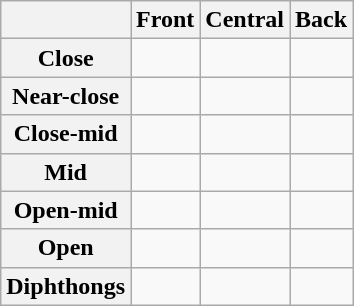<table class="wikitable">
<tr>
<th scope="col"></th>
<th scope="col">Front</th>
<th scope="col">Central</th>
<th scope="col">Back</th>
</tr>
<tr>
<th scope="row">Close</th>
<td></td>
<td></td>
<td></td>
</tr>
<tr>
<th scope="row">Near-close</th>
<td></td>
<td></td>
<td></td>
</tr>
<tr>
<th scope="row">Close-mid</th>
<td></td>
<td></td>
<td></td>
</tr>
<tr>
<th scope="row">Mid</th>
<td></td>
<td></td>
<td></td>
</tr>
<tr>
<th scope="row">Open-mid</th>
<td></td>
<td></td>
<td></td>
</tr>
<tr>
<th scope="row">Open</th>
<td></td>
<td></td>
<td></td>
</tr>
<tr>
<th scope="row">Diphthongs</th>
<td></td>
<td></td>
<td></td>
</tr>
</table>
